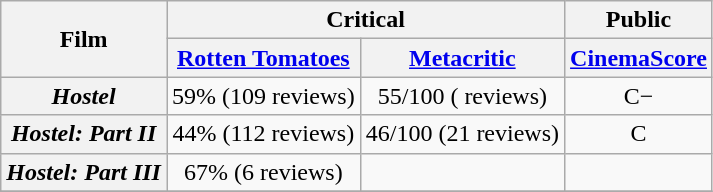<table class="wikitable" style="text-align:center; width=70%;">
<tr>
<th scope="col" rowspan="2">Film</th>
<th scope="col" colspan="2">Critical</th>
<th scope="col">Public</th>
</tr>
<tr>
<th scope="col"><a href='#'>Rotten Tomatoes</a></th>
<th scope="col"><a href='#'>Metacritic</a></th>
<th scope="col"><a href='#'>CinemaScore</a></th>
</tr>
<tr>
<th scope="row"><em>Hostel</em></th>
<td>59% (109 reviews)</td>
<td>55/100 ( reviews)</td>
<td>C−</td>
</tr>
<tr>
<th scope="row"><em>Hostel: Part II</em></th>
<td>44% (112 reviews)</td>
<td>46/100 (21 reviews)</td>
<td>C</td>
</tr>
<tr>
<th scope="row"><em>Hostel: Part III</em></th>
<td>67% (6 reviews)</td>
<td></td>
<td></td>
</tr>
<tr>
</tr>
</table>
